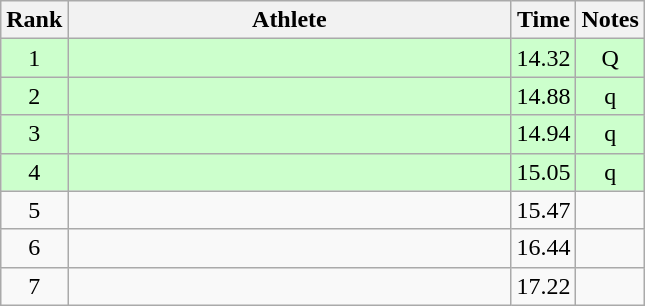<table class="wikitable" style="text-align:center">
<tr>
<th>Rank</th>
<th Style="width:18em">Athlete</th>
<th>Time</th>
<th>Notes</th>
</tr>
<tr style="background:#cfc">
<td>1</td>
<td style="text-align:left"></td>
<td>14.32</td>
<td>Q</td>
</tr>
<tr style="background:#cfc">
<td>2</td>
<td style="text-align:left"></td>
<td>14.88</td>
<td>q</td>
</tr>
<tr style="background:#cfc">
<td>3</td>
<td style="text-align:left"></td>
<td>14.94</td>
<td>q</td>
</tr>
<tr style="background:#cfc">
<td>4</td>
<td style="text-align:left"></td>
<td>15.05</td>
<td>q</td>
</tr>
<tr>
<td>5</td>
<td style="text-align:left"></td>
<td>15.47</td>
<td></td>
</tr>
<tr>
<td>6</td>
<td style="text-align:left"></td>
<td>16.44</td>
<td></td>
</tr>
<tr>
<td>7</td>
<td style="text-align:left"></td>
<td>17.22</td>
<td></td>
</tr>
</table>
